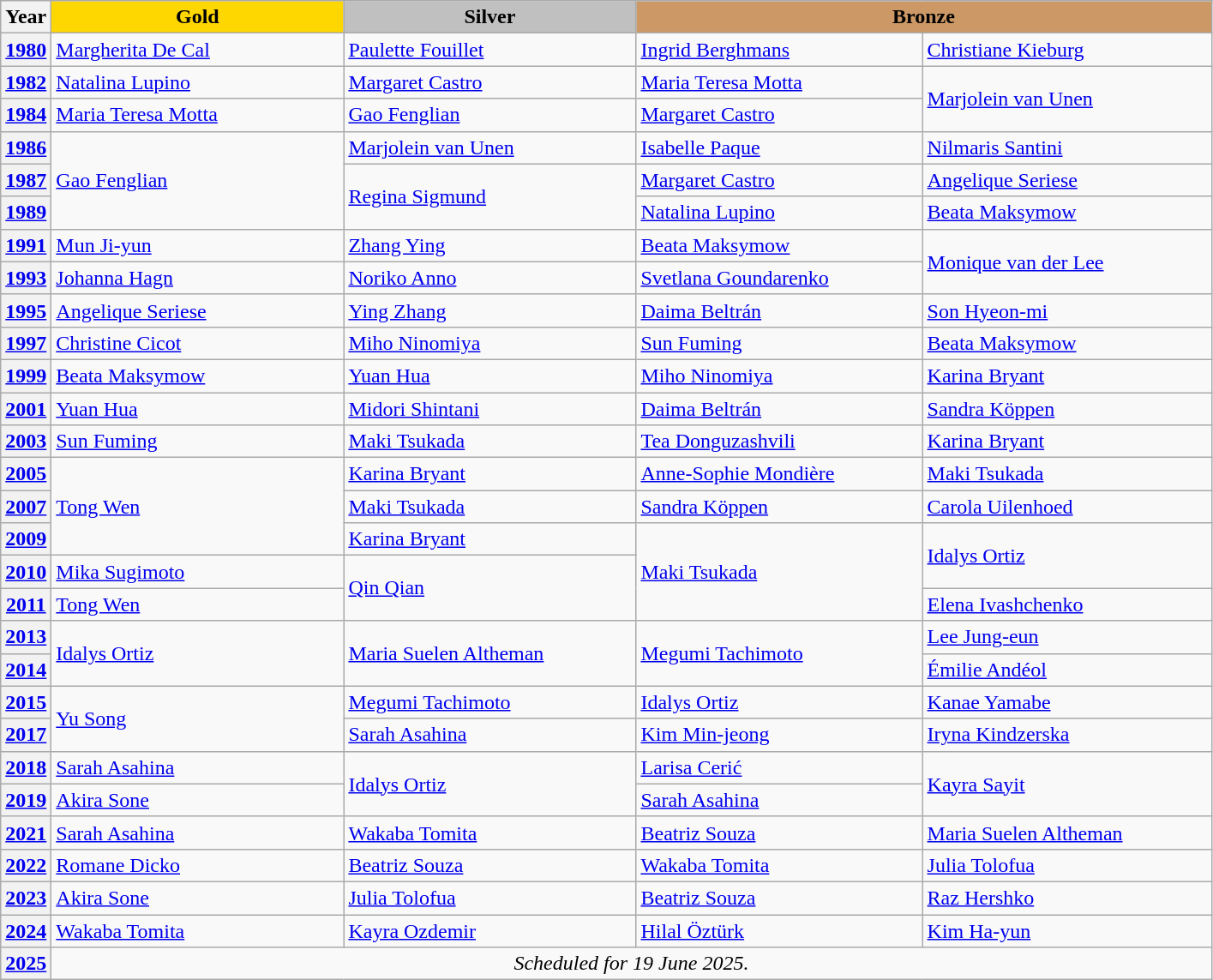<table class=wikitable>
<tr align=center>
<th>Year</th>
<td bgcolor=gold width=220><strong>Gold</strong></td>
<td bgcolor=silver width=220><strong>Silver</strong></td>
<td bgcolor=cc9966 colspan=2 width=440><strong>Bronze</strong></td>
</tr>
<tr>
<th> <a href='#'>1980</a></th>
<td> <a href='#'>Margherita De Cal</a></td>
<td> <a href='#'>Paulette Fouillet</a></td>
<td> <a href='#'>Ingrid Berghmans</a></td>
<td> <a href='#'>Christiane Kieburg</a></td>
</tr>
<tr>
<th> <a href='#'>1982</a></th>
<td> <a href='#'>Natalina Lupino</a></td>
<td> <a href='#'>Margaret Castro</a></td>
<td> <a href='#'>Maria Teresa Motta</a></td>
<td rowspan=2> <a href='#'>Marjolein van Unen</a></td>
</tr>
<tr>
<th> <a href='#'>1984</a></th>
<td> <a href='#'>Maria Teresa Motta</a></td>
<td> <a href='#'>Gao Fenglian</a></td>
<td> <a href='#'>Margaret Castro</a></td>
</tr>
<tr>
<th> <a href='#'>1986</a></th>
<td rowspan=3> <a href='#'>Gao Fenglian</a></td>
<td> <a href='#'>Marjolein van Unen</a></td>
<td> <a href='#'>Isabelle Paque</a></td>
<td> <a href='#'>Nilmaris Santini</a></td>
</tr>
<tr>
<th> <a href='#'>1987</a></th>
<td rowspan=2> <a href='#'>Regina Sigmund</a></td>
<td> <a href='#'>Margaret Castro</a></td>
<td> <a href='#'>Angelique Seriese</a></td>
</tr>
<tr>
<th> <a href='#'>1989</a></th>
<td> <a href='#'>Natalina Lupino</a></td>
<td> <a href='#'>Beata Maksymow</a></td>
</tr>
<tr>
<th> <a href='#'>1991</a></th>
<td> <a href='#'>Mun Ji-yun</a></td>
<td> <a href='#'>Zhang Ying</a></td>
<td> <a href='#'>Beata Maksymow</a></td>
<td rowspan=2> <a href='#'>Monique van der Lee</a></td>
</tr>
<tr>
<th> <a href='#'>1993</a></th>
<td> <a href='#'>Johanna Hagn</a></td>
<td> <a href='#'>Noriko Anno</a></td>
<td> <a href='#'>Svetlana Goundarenko</a></td>
</tr>
<tr>
<th> <a href='#'>1995</a></th>
<td> <a href='#'>Angelique Seriese</a></td>
<td> <a href='#'>Ying Zhang</a></td>
<td> <a href='#'>Daima Beltrán</a></td>
<td> <a href='#'>Son Hyeon-mi</a></td>
</tr>
<tr>
<th> <a href='#'>1997</a></th>
<td> <a href='#'>Christine Cicot</a></td>
<td> <a href='#'>Miho Ninomiya</a></td>
<td> <a href='#'>Sun Fuming</a></td>
<td> <a href='#'>Beata Maksymow</a></td>
</tr>
<tr>
<th> <a href='#'>1999</a></th>
<td> <a href='#'>Beata Maksymow</a></td>
<td> <a href='#'>Yuan Hua</a></td>
<td> <a href='#'>Miho Ninomiya</a></td>
<td> <a href='#'>Karina Bryant</a></td>
</tr>
<tr>
<th> <a href='#'>2001</a></th>
<td> <a href='#'>Yuan Hua</a></td>
<td> <a href='#'>Midori Shintani</a></td>
<td> <a href='#'>Daima Beltrán</a></td>
<td> <a href='#'>Sandra Köppen</a></td>
</tr>
<tr>
<th> <a href='#'>2003</a></th>
<td> <a href='#'>Sun Fuming</a></td>
<td> <a href='#'>Maki Tsukada</a></td>
<td> <a href='#'>Tea Donguzashvili</a></td>
<td> <a href='#'>Karina Bryant</a></td>
</tr>
<tr>
<th> <a href='#'>2005</a></th>
<td rowspan=3> <a href='#'>Tong Wen</a></td>
<td> <a href='#'>Karina Bryant</a></td>
<td> <a href='#'>Anne-Sophie Mondière</a></td>
<td> <a href='#'>Maki Tsukada</a></td>
</tr>
<tr>
<th> <a href='#'>2007</a></th>
<td> <a href='#'>Maki Tsukada</a></td>
<td> <a href='#'>Sandra Köppen</a></td>
<td> <a href='#'>Carola Uilenhoed</a></td>
</tr>
<tr>
<th> <a href='#'>2009</a></th>
<td> <a href='#'>Karina Bryant</a></td>
<td rowspan=3> <a href='#'>Maki Tsukada</a></td>
<td rowspan=2> <a href='#'>Idalys Ortiz</a></td>
</tr>
<tr>
<th> <a href='#'>2010</a></th>
<td> <a href='#'>Mika Sugimoto</a></td>
<td rowspan=2> <a href='#'>Qin Qian</a></td>
</tr>
<tr>
<th> <a href='#'>2011</a></th>
<td> <a href='#'>Tong Wen</a></td>
<td> <a href='#'>Elena Ivashchenko</a></td>
</tr>
<tr>
<th> <a href='#'>2013</a></th>
<td rowspan=2> <a href='#'>Idalys Ortiz</a></td>
<td rowspan=2> <a href='#'>Maria Suelen Altheman</a></td>
<td rowspan=2> <a href='#'>Megumi Tachimoto</a></td>
<td> <a href='#'>Lee Jung-eun</a></td>
</tr>
<tr>
<th> <a href='#'>2014</a></th>
<td> <a href='#'>Émilie Andéol</a></td>
</tr>
<tr>
<th> <a href='#'>2015</a></th>
<td rowspan=2> <a href='#'>Yu Song</a></td>
<td> <a href='#'>Megumi Tachimoto</a></td>
<td> <a href='#'>Idalys Ortiz</a></td>
<td> <a href='#'>Kanae Yamabe</a></td>
</tr>
<tr>
<th> <a href='#'>2017</a></th>
<td> <a href='#'>Sarah Asahina</a></td>
<td> <a href='#'>Kim Min-jeong</a></td>
<td> <a href='#'>Iryna Kindzerska</a></td>
</tr>
<tr>
<th> <a href='#'>2018</a></th>
<td> <a href='#'>Sarah Asahina</a></td>
<td rowspan=2> <a href='#'>Idalys Ortiz</a></td>
<td> <a href='#'>Larisa Cerić</a></td>
<td rowspan=2> <a href='#'>Kayra Sayit</a></td>
</tr>
<tr>
<th> <a href='#'>2019</a></th>
<td> <a href='#'>Akira Sone</a></td>
<td> <a href='#'>Sarah Asahina</a></td>
</tr>
<tr>
<th> <a href='#'>2021</a></th>
<td> <a href='#'>Sarah Asahina</a></td>
<td> <a href='#'>Wakaba Tomita</a></td>
<td> <a href='#'>Beatriz Souza</a></td>
<td> <a href='#'>Maria Suelen Altheman</a></td>
</tr>
<tr>
<th> <a href='#'>2022</a></th>
<td> <a href='#'>Romane Dicko</a></td>
<td> <a href='#'>Beatriz Souza</a></td>
<td> <a href='#'>Wakaba Tomita</a></td>
<td> <a href='#'>Julia Tolofua</a></td>
</tr>
<tr>
<th> <a href='#'>2023</a></th>
<td> <a href='#'>Akira Sone</a></td>
<td> <a href='#'>Julia Tolofua</a></td>
<td> <a href='#'>Beatriz Souza</a></td>
<td> <a href='#'>Raz Hershko</a></td>
</tr>
<tr>
<th> <a href='#'>2024</a></th>
<td> <a href='#'>Wakaba Tomita</a></td>
<td> <a href='#'>Kayra Ozdemir</a></td>
<td> <a href='#'>Hilal Öztürk</a></td>
<td> <a href='#'>Kim Ha-yun</a></td>
</tr>
<tr>
<th> <a href='#'>2025</a></th>
<td colspan=4 align=center><em>Scheduled for 19 June 2025.</em></td>
</tr>
</table>
